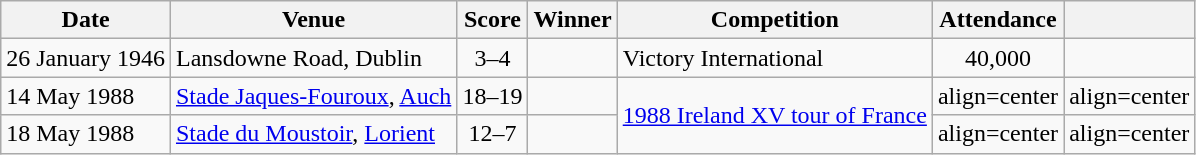<table class="wikitable">
<tr>
<th>Date</th>
<th>Venue</th>
<th>Score</th>
<th>Winner</th>
<th>Competition</th>
<th>Attendance</th>
<th></th>
</tr>
<tr>
<td>26 January 1946</td>
<td>Lansdowne Road, Dublin</td>
<td align=center>3–4</td>
<td></td>
<td>Victory International</td>
<td align=center>40,000</td>
<td align=center></td>
</tr>
<tr>
<td>14 May 1988</td>
<td><a href='#'>Stade Jaques-Fouroux</a>, <a href='#'>Auch</a></td>
<td align=center>18–19</td>
<td></td>
<td rowspan=2><a href='#'>1988 Ireland XV tour of France</a></td>
<td>align=center </td>
<td>align=center </td>
</tr>
<tr>
<td>18 May 1988</td>
<td><a href='#'>Stade du Moustoir</a>, <a href='#'>Lorient</a></td>
<td align=center>12–7</td>
<td></td>
<td>align=center </td>
<td>align=center </td>
</tr>
</table>
